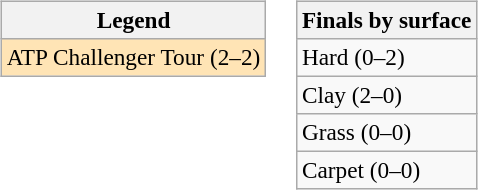<table>
<tr style="vertical-align:top">
<td><br><table class="wikitable" style=font-size:97%>
<tr>
<th>Legend</th>
</tr>
<tr style="background:moccasin;">
<td>ATP Challenger Tour (2–2)</td>
</tr>
</table>
</td>
<td><br><table class="wikitable" style=font-size:97%>
<tr>
<th>Finals by surface</th>
</tr>
<tr>
<td>Hard (0–2)</td>
</tr>
<tr>
<td>Clay (2–0)</td>
</tr>
<tr>
<td>Grass (0–0)</td>
</tr>
<tr>
<td>Carpet (0–0)</td>
</tr>
</table>
</td>
</tr>
</table>
